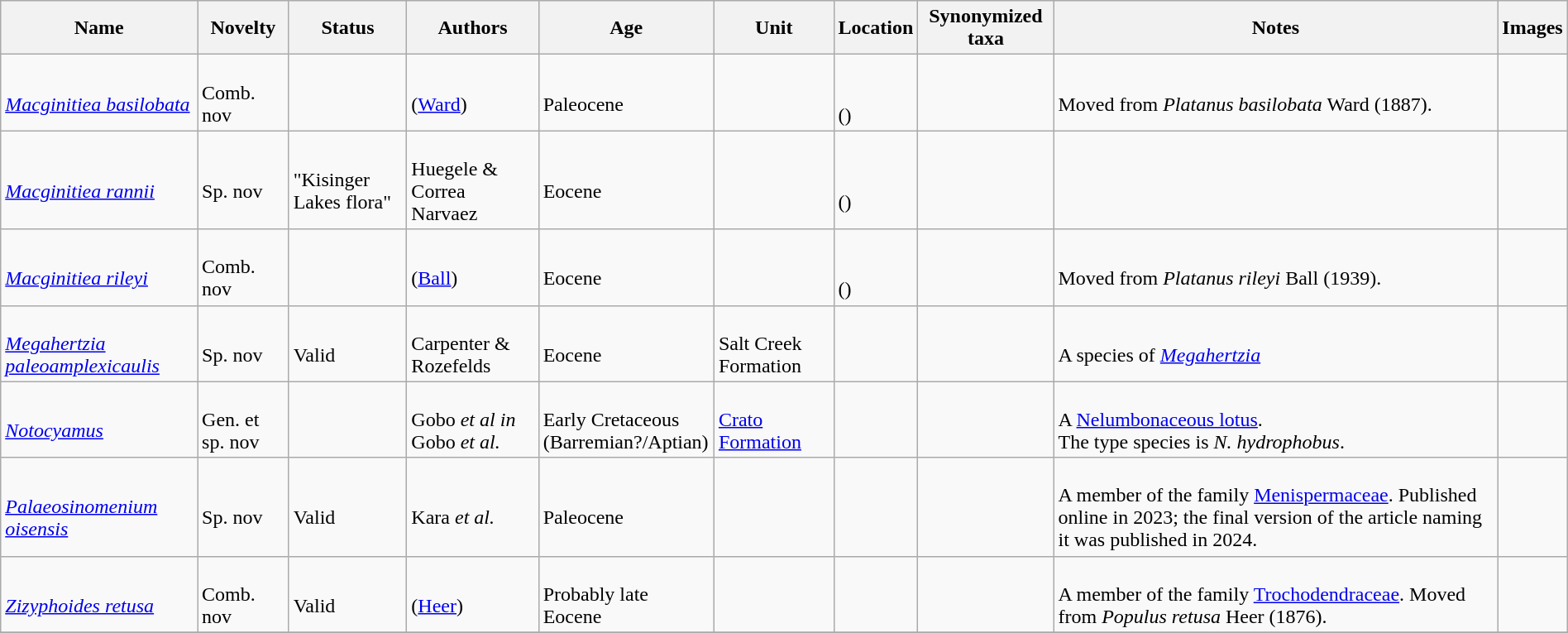<table class="wikitable sortable" align="center" width="100%">
<tr>
<th>Name</th>
<th>Novelty</th>
<th>Status</th>
<th>Authors</th>
<th>Age</th>
<th>Unit</th>
<th>Location</th>
<th>Synonymized taxa</th>
<th>Notes</th>
<th>Images</th>
</tr>
<tr>
<td><br><em><a href='#'>Macginitiea basilobata</a></em></td>
<td><br>Comb. nov</td>
<td></td>
<td><br>(<a href='#'>Ward</a>)</td>
<td><br>Paleocene</td>
<td></td>
<td><br><br>()</td>
<td></td>
<td><br>Moved from <em>Platanus basilobata</em> Ward (1887).</td>
<td></td>
</tr>
<tr>
<td><br><em><a href='#'>Macginitiea rannii</a></em></td>
<td><br>Sp. nov</td>
<td><br>"Kisinger Lakes flora"</td>
<td><br>Huegele & Correa Narvaez</td>
<td><br>Eocene</td>
<td></td>
<td><br><br>()</td>
<td></td>
<td></td>
<td></td>
</tr>
<tr>
<td><br><em><a href='#'>Macginitiea rileyi</a></em></td>
<td><br>Comb. nov</td>
<td></td>
<td><br>(<a href='#'>Ball</a>)</td>
<td><br>Eocene</td>
<td></td>
<td><br><br>()</td>
<td></td>
<td><br>Moved from <em>Platanus rileyi</em> Ball (1939).</td>
<td></td>
</tr>
<tr>
<td><br><em><a href='#'>Megahertzia paleoamplexicaulis</a></em></td>
<td><br>Sp. nov</td>
<td><br>Valid</td>
<td><br>Carpenter & Rozefelds</td>
<td><br>Eocene</td>
<td><br>Salt Creek Formation</td>
<td><br></td>
<td></td>
<td><br>A species of <em><a href='#'>Megahertzia</a></em></td>
<td></td>
</tr>
<tr>
<td><br><em><a href='#'>Notocyamus</a></em></td>
<td><br>Gen. et sp. nov</td>
<td></td>
<td><br>Gobo <em>et al</em> <em>in</em> Gobo <em>et al.</em></td>
<td><br>Early Cretaceous<br> (Barremian?/Aptian)</td>
<td><br><a href='#'>Crato Formation</a></td>
<td><br></td>
<td></td>
<td><br>A <a href='#'>Nelumbonaceous lotus</a>.<br> The type species is <em>N. hydrophobus</em>.</td>
<td></td>
</tr>
<tr>
<td><br><em><a href='#'>Palaeosinomenium oisensis</a></em></td>
<td><br>Sp. nov</td>
<td><br>Valid</td>
<td><br>Kara <em>et al.</em></td>
<td><br>Paleocene</td>
<td></td>
<td><br></td>
<td></td>
<td><br>A member of the family <a href='#'>Menispermaceae</a>. Published online in 2023; the final version of the article naming it was published in 2024.</td>
<td></td>
</tr>
<tr>
<td><br><em><a href='#'>Zizyphoides retusa</a></em></td>
<td><br>Comb. nov</td>
<td><br>Valid</td>
<td><br>(<a href='#'>Heer</a>)</td>
<td><br>Probably late Eocene</td>
<td></td>
<td><br></td>
<td></td>
<td><br>A member of the family <a href='#'>Trochodendraceae</a>. Moved from <em>Populus retusa</em> Heer (1876).</td>
<td></td>
</tr>
<tr>
</tr>
</table>
